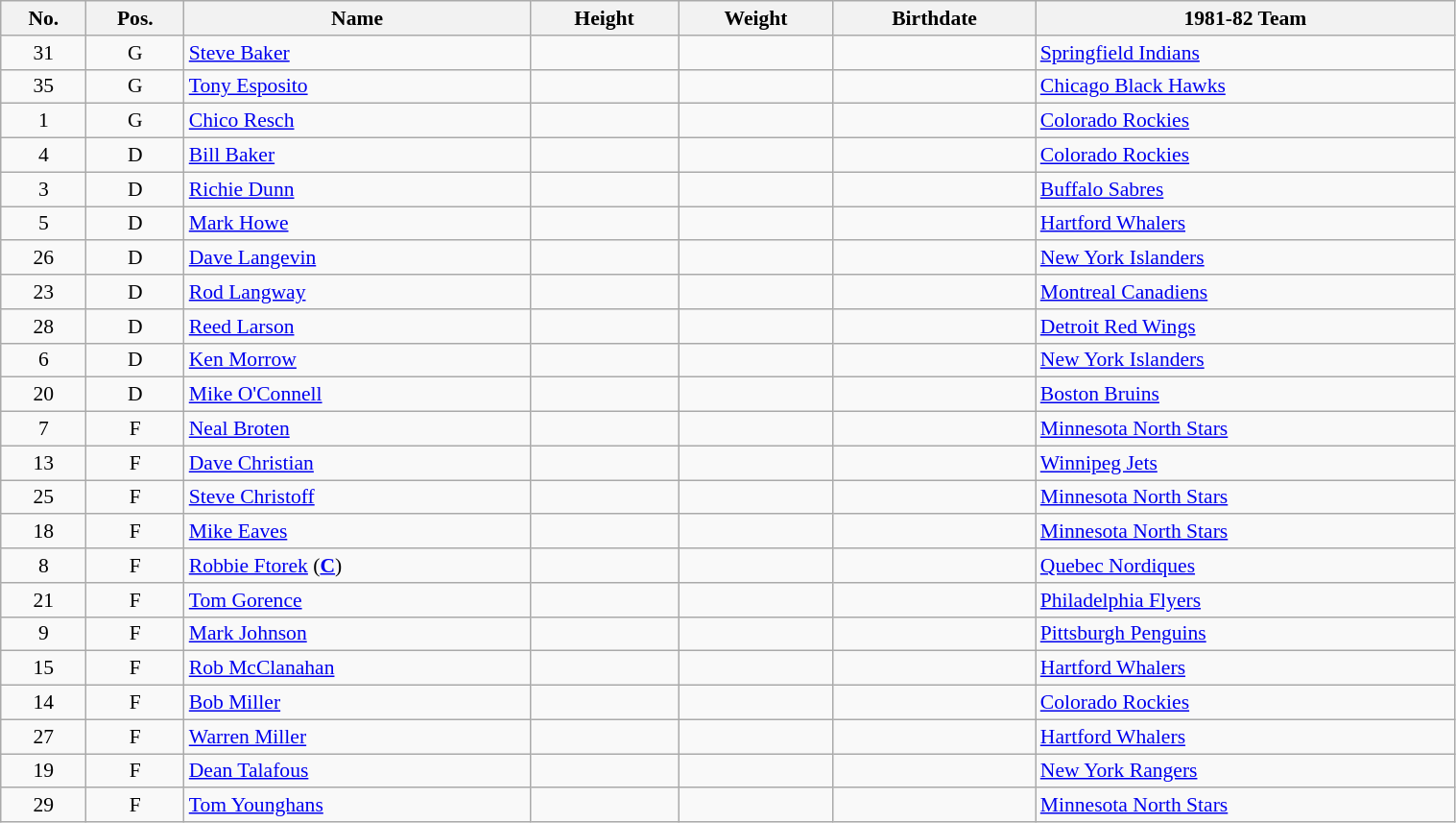<table class="wikitable sortable" width="80%" style="font-size: 90%; text-align: center;">
<tr>
<th>No.</th>
<th>Pos.</th>
<th>Name</th>
<th>Height</th>
<th>Weight</th>
<th>Birthdate</th>
<th>1981-82 Team</th>
</tr>
<tr>
<td>31</td>
<td>G</td>
<td style="text-align:left;"><a href='#'>Steve Baker</a></td>
<td></td>
<td></td>
<td style="text-align:right;"></td>
<td style="text-align:left;"> <a href='#'>Springfield Indians</a></td>
</tr>
<tr>
<td>35</td>
<td>G</td>
<td style="text-align:left;"><a href='#'>Tony Esposito</a></td>
<td></td>
<td></td>
<td style="text-align:right;"></td>
<td style="text-align:left;"> <a href='#'>Chicago Black Hawks</a></td>
</tr>
<tr>
<td>1</td>
<td>G</td>
<td style="text-align:left;"><a href='#'>Chico Resch</a></td>
<td></td>
<td></td>
<td style="text-align:right;"></td>
<td style="text-align:left;"> <a href='#'>Colorado Rockies</a></td>
</tr>
<tr>
<td>4</td>
<td>D</td>
<td style="text-align:left;"><a href='#'>Bill Baker</a></td>
<td></td>
<td></td>
<td style="text-align:right;"></td>
<td style="text-align:left;"> <a href='#'>Colorado Rockies</a></td>
</tr>
<tr>
<td>3</td>
<td>D</td>
<td style="text-align:left;"><a href='#'>Richie Dunn</a></td>
<td></td>
<td></td>
<td style="text-align:right;"></td>
<td style="text-align:left;"> <a href='#'>Buffalo Sabres</a></td>
</tr>
<tr>
<td>5</td>
<td>D</td>
<td style="text-align:left;"><a href='#'>Mark Howe</a></td>
<td></td>
<td></td>
<td style="text-align:right;"></td>
<td style="text-align:left;"> <a href='#'>Hartford Whalers</a></td>
</tr>
<tr>
<td>26</td>
<td>D</td>
<td style="text-align:left;"><a href='#'>Dave Langevin</a></td>
<td></td>
<td></td>
<td style="text-align:right;"></td>
<td style="text-align:left;"> <a href='#'>New York Islanders</a></td>
</tr>
<tr>
<td>23</td>
<td>D</td>
<td style="text-align:left;"><a href='#'>Rod Langway</a></td>
<td></td>
<td></td>
<td style="text-align:right;"></td>
<td style="text-align:left;"> <a href='#'>Montreal Canadiens</a></td>
</tr>
<tr>
<td>28</td>
<td>D</td>
<td style="text-align:left;"><a href='#'>Reed Larson</a></td>
<td></td>
<td></td>
<td style="text-align:right;"></td>
<td style="text-align:left;"> <a href='#'>Detroit Red Wings</a></td>
</tr>
<tr>
<td>6</td>
<td>D</td>
<td style="text-align:left;"><a href='#'>Ken Morrow</a></td>
<td></td>
<td></td>
<td style="text-align:right;"></td>
<td style="text-align:left;"> <a href='#'>New York Islanders</a></td>
</tr>
<tr>
<td>20</td>
<td>D</td>
<td style="text-align:left;"><a href='#'>Mike O'Connell</a></td>
<td></td>
<td></td>
<td style="text-align:right;"></td>
<td style="text-align:left;"> <a href='#'>Boston Bruins</a></td>
</tr>
<tr>
<td>7</td>
<td>F</td>
<td style="text-align:left;"><a href='#'>Neal Broten</a></td>
<td></td>
<td></td>
<td style="text-align:right;"></td>
<td style="text-align:left;"> <a href='#'>Minnesota North Stars</a></td>
</tr>
<tr>
<td>13</td>
<td>F</td>
<td style="text-align:left;"><a href='#'>Dave Christian</a></td>
<td></td>
<td></td>
<td style="text-align:right;"></td>
<td style="text-align:left;"> <a href='#'>Winnipeg Jets</a></td>
</tr>
<tr>
<td>25</td>
<td>F</td>
<td style="text-align:left;"><a href='#'>Steve Christoff</a></td>
<td></td>
<td></td>
<td style="text-align:right;"></td>
<td style="text-align:left;"> <a href='#'>Minnesota North Stars</a></td>
</tr>
<tr>
<td>18</td>
<td>F</td>
<td style="text-align:left;"><a href='#'>Mike Eaves</a></td>
<td></td>
<td></td>
<td style="text-align:right;"></td>
<td style="text-align:left;"> <a href='#'>Minnesota North Stars</a></td>
</tr>
<tr>
<td>8</td>
<td>F</td>
<td style="text-align:left;"><a href='#'>Robbie Ftorek</a> (<strong><a href='#'>C</a></strong>)</td>
<td></td>
<td></td>
<td style="text-align:right;"></td>
<td style="text-align:left;"> <a href='#'>Quebec Nordiques</a></td>
</tr>
<tr>
<td>21</td>
<td>F</td>
<td style="text-align:left;"><a href='#'>Tom Gorence</a></td>
<td></td>
<td></td>
<td style="text-align:right;"></td>
<td style="text-align:left;"> <a href='#'>Philadelphia Flyers</a></td>
</tr>
<tr>
<td>9</td>
<td>F</td>
<td style="text-align:left;"><a href='#'>Mark Johnson</a></td>
<td></td>
<td></td>
<td style="text-align:right;"></td>
<td style="text-align:left;"> <a href='#'>Pittsburgh Penguins</a></td>
</tr>
<tr>
<td>15</td>
<td>F</td>
<td style="text-align:left;"><a href='#'>Rob McClanahan</a></td>
<td></td>
<td></td>
<td style="text-align:right;"></td>
<td style="text-align:left;"> <a href='#'>Hartford Whalers</a></td>
</tr>
<tr>
<td>14</td>
<td>F</td>
<td style="text-align:left;"><a href='#'>Bob Miller</a></td>
<td></td>
<td></td>
<td style="text-align:right;"></td>
<td style="text-align:left;"> <a href='#'>Colorado Rockies</a></td>
</tr>
<tr>
<td>27</td>
<td>F</td>
<td style="text-align:left;"><a href='#'>Warren Miller</a></td>
<td></td>
<td></td>
<td style="text-align:right;"></td>
<td style="text-align:left;"> <a href='#'>Hartford Whalers</a></td>
</tr>
<tr>
<td>19</td>
<td>F</td>
<td style="text-align:left;"><a href='#'>Dean Talafous</a></td>
<td></td>
<td></td>
<td style="text-align:right;"></td>
<td style="text-align:left;"> <a href='#'>New York Rangers</a></td>
</tr>
<tr>
<td>29</td>
<td>F</td>
<td style="text-align:left;"><a href='#'>Tom Younghans</a></td>
<td></td>
<td></td>
<td style="text-align:right;"></td>
<td style="text-align:left;"> <a href='#'>Minnesota North Stars</a></td>
</tr>
</table>
